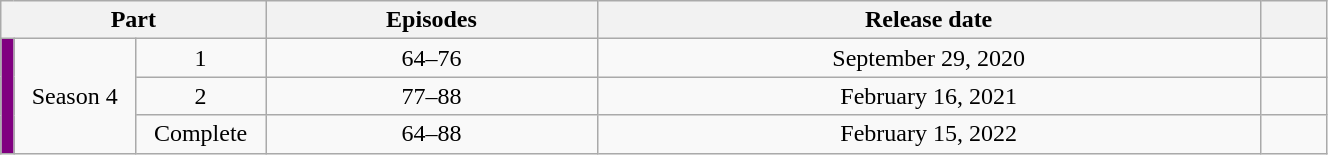<table class="wikitable" style="text-align:center; width: 70%;">
<tr>
<th colspan="3" width="20%">Part</th>
<th>Episodes</th>
<th>Release date</th>
<th width="5%"></th>
</tr>
<tr>
<td rowspan="3" width="1%" style="background: #800080"></td>
<td rowspan="3">Season 4</td>
<td>1</td>
<td>64–76</td>
<td>September 29, 2020</td>
<td></td>
</tr>
<tr>
<td>2</td>
<td>77–88</td>
<td>February 16, 2021</td>
<td></td>
</tr>
<tr>
<td>Complete</td>
<td>64–88</td>
<td>February 15, 2022</td>
<td></td>
</tr>
</table>
